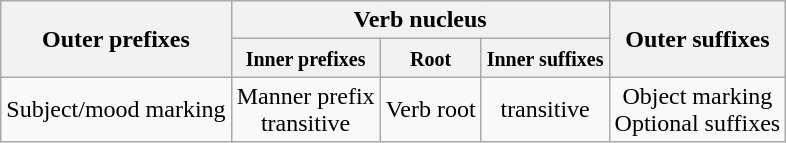<table class="wikitable" style="text-align: center">
<tr>
<th rowspan="2">Outer prefixes</th>
<th colspan="3">Verb nucleus</th>
<th rowspan="2">Outer suffixes</th>
</tr>
<tr>
<th><small>Inner prefixes</small></th>
<th><small>Root</small></th>
<th><small>Inner suffixes</small></th>
</tr>
<tr>
<td>Subject/mood marking</td>
<td>Manner prefix<br> transitive</td>
<td>Verb root</td>
<td> transitive</td>
<td>Object marking<br>Optional suffixes</td>
</tr>
</table>
